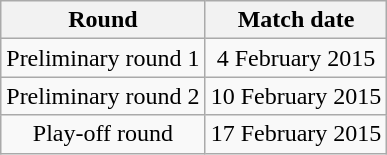<table class="wikitable" style="text-align:center">
<tr>
<th>Round</th>
<th>Match date</th>
</tr>
<tr>
<td>Preliminary round 1</td>
<td>4 February 2015</td>
</tr>
<tr>
<td>Preliminary round 2</td>
<td>10 February 2015</td>
</tr>
<tr>
<td>Play-off round</td>
<td>17 February 2015</td>
</tr>
</table>
